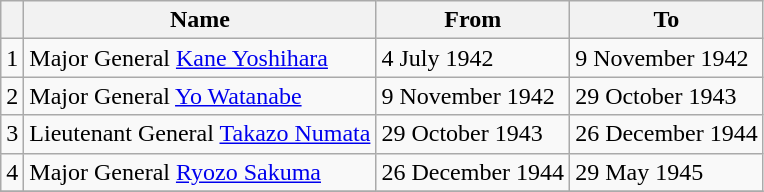<table class=wikitable>
<tr>
<th></th>
<th>Name</th>
<th>From</th>
<th>To</th>
</tr>
<tr>
<td>1</td>
<td>Major General <a href='#'>Kane Yoshihara</a></td>
<td>4 July 1942</td>
<td>9 November 1942</td>
</tr>
<tr>
<td>2</td>
<td>Major General <a href='#'>Yo Watanabe</a></td>
<td>9 November 1942</td>
<td>29 October 1943</td>
</tr>
<tr>
<td>3</td>
<td>Lieutenant General <a href='#'>Takazo Numata</a></td>
<td>29 October 1943</td>
<td>26 December 1944</td>
</tr>
<tr>
<td>4</td>
<td>Major General <a href='#'>Ryozo Sakuma</a></td>
<td>26 December 1944</td>
<td>29 May 1945</td>
</tr>
<tr>
</tr>
</table>
